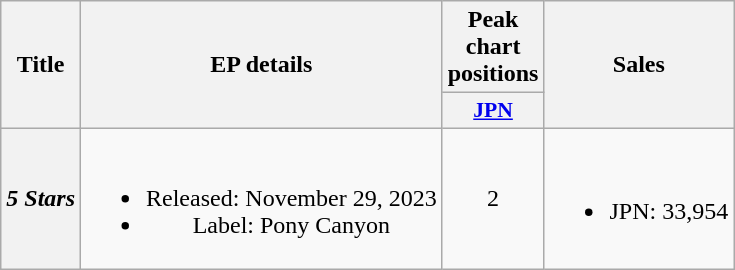<table class="wikitable plainrowheaders" style="text-align:center;">
<tr>
<th scope="col" rowspan="2">Title</th>
<th scope="col" rowspan="2">EP details</th>
<th scope="col" colspan="1">Peak chart positions</th>
<th scope="col" rowspan="2">Sales</th>
</tr>
<tr>
<th scope="col" style="width:2.5em;font-size:90%;"><a href='#'>JPN</a><br></th>
</tr>
<tr>
<th scope="row"><em>5 Stars</em></th>
<td><br><ul><li>Released: November 29, 2023</li><li>Label: Pony Canyon</li></ul></td>
<td>2</td>
<td><br><ul><li>JPN: 33,954</li></ul></td>
</tr>
</table>
